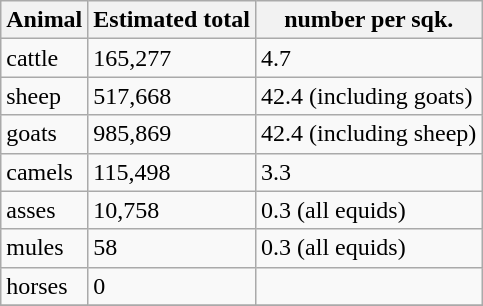<table align="center" class="wikitable">
<tr>
<th>Animal</th>
<th>Estimated total</th>
<th>number per sqk.</th>
</tr>
<tr>
<td>cattle</td>
<td>165,277</td>
<td>4.7</td>
</tr>
<tr>
<td>sheep</td>
<td>517,668</td>
<td>42.4 (including goats)</td>
</tr>
<tr>
<td>goats</td>
<td>985,869</td>
<td>42.4 (including sheep)</td>
</tr>
<tr>
<td>camels</td>
<td>115,498</td>
<td>3.3</td>
</tr>
<tr>
<td>asses</td>
<td>10,758</td>
<td>0.3 (all equids)</td>
</tr>
<tr>
<td>mules</td>
<td>58</td>
<td>0.3 (all equids)</td>
</tr>
<tr>
<td>horses</td>
<td>0</td>
<td></td>
</tr>
<tr>
</tr>
</table>
